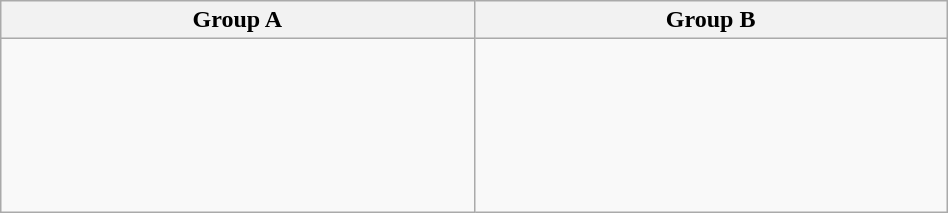<table class="wikitable" width=50%>
<tr>
<th width=25%>Group A</th>
<th width=25%>Group B</th>
</tr>
<tr>
<td><br><br>
<br>
<br>
<br>
<br></td>
<td><br><br>
<br>
<br>
<br></td>
</tr>
</table>
